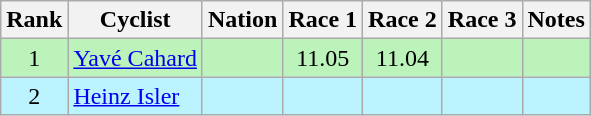<table class="wikitable sortable" style="text-align:center;">
<tr>
<th>Rank</th>
<th>Cyclist</th>
<th>Nation</th>
<th>Race 1</th>
<th>Race 2</th>
<th>Race 3</th>
<th>Notes</th>
</tr>
<tr bgcolor=bbf3bb>
<td>1</td>
<td align=left><a href='#'>Yavé Cahard</a></td>
<td align=left></td>
<td>11.05</td>
<td>11.04</td>
<td></td>
<td></td>
</tr>
<tr bgcolor=bbf3ff>
<td>2</td>
<td align=left><a href='#'>Heinz Isler</a></td>
<td align=left></td>
<td></td>
<td></td>
<td></td>
<td></td>
</tr>
</table>
